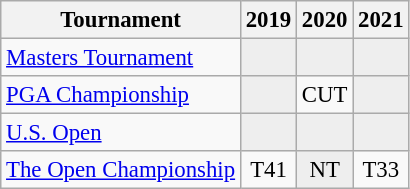<table class="wikitable" style="font-size:95%;text-align:center;">
<tr>
<th>Tournament</th>
<th>2019</th>
<th>2020</th>
<th>2021</th>
</tr>
<tr>
<td align=left><a href='#'>Masters Tournament</a></td>
<td style="background:#eeeeee;"></td>
<td style="background:#eeeeee;"></td>
<td style="background:#eeeeee;"></td>
</tr>
<tr>
<td align=left><a href='#'>PGA Championship</a></td>
<td style="background:#eeeeee;"></td>
<td>CUT</td>
<td style="background:#eeeeee;"></td>
</tr>
<tr>
<td align=left><a href='#'>U.S. Open</a></td>
<td style="background:#eeeeee;"></td>
<td style="background:#eeeeee;"></td>
<td style="background:#eeeeee;"></td>
</tr>
<tr>
<td align=left><a href='#'>The Open Championship</a></td>
<td>T41</td>
<td style="background:#eeeeee;">NT</td>
<td>T33</td>
</tr>
</table>
